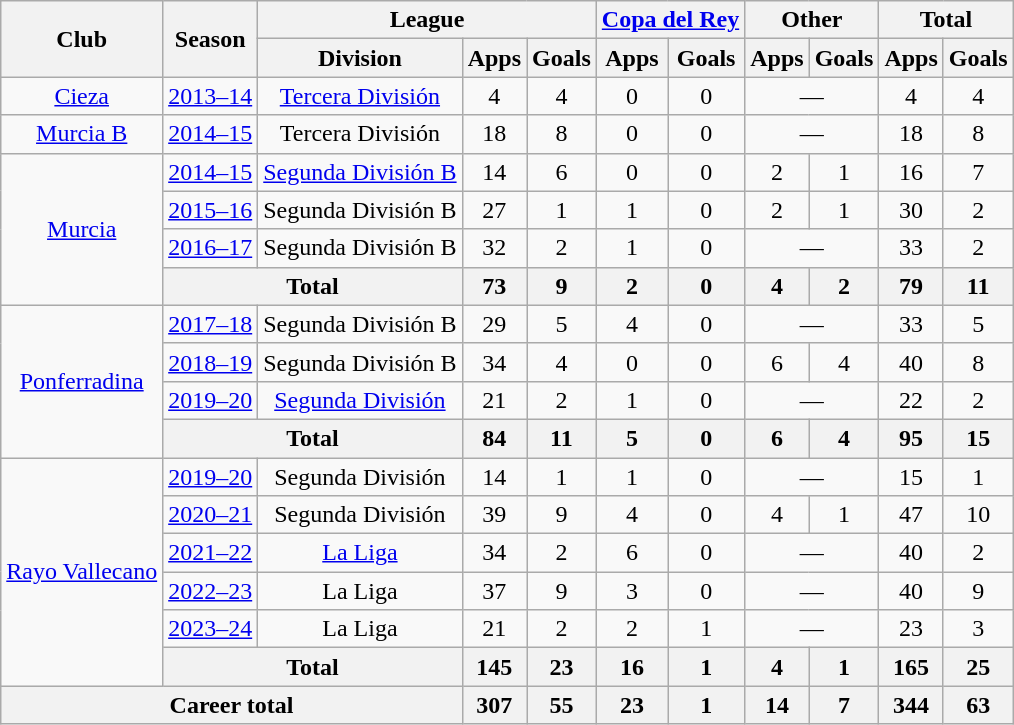<table class="wikitable" style="text-align:center">
<tr>
<th rowspan="2">Club</th>
<th rowspan="2">Season</th>
<th colspan="3">League</th>
<th colspan="2"><a href='#'>Copa del Rey</a></th>
<th colspan="2">Other</th>
<th colspan="2">Total</th>
</tr>
<tr>
<th>Division</th>
<th>Apps</th>
<th>Goals</th>
<th>Apps</th>
<th>Goals</th>
<th>Apps</th>
<th>Goals</th>
<th>Apps</th>
<th>Goals</th>
</tr>
<tr>
<td><a href='#'>Cieza</a></td>
<td><a href='#'>2013–14</a></td>
<td><a href='#'>Tercera División</a></td>
<td>4</td>
<td>4</td>
<td>0</td>
<td>0</td>
<td colspan="2">—</td>
<td>4</td>
<td>4</td>
</tr>
<tr>
<td><a href='#'>Murcia B</a></td>
<td><a href='#'>2014–15</a></td>
<td>Tercera División</td>
<td>18</td>
<td>8</td>
<td>0</td>
<td>0</td>
<td colspan="2">—</td>
<td>18</td>
<td>8</td>
</tr>
<tr>
<td rowspan="4"><a href='#'>Murcia</a></td>
<td><a href='#'>2014–15</a></td>
<td><a href='#'>Segunda División B</a></td>
<td>14</td>
<td>6</td>
<td>0</td>
<td>0</td>
<td>2</td>
<td>1</td>
<td>16</td>
<td>7</td>
</tr>
<tr>
<td><a href='#'>2015–16</a></td>
<td>Segunda División B</td>
<td>27</td>
<td>1</td>
<td>1</td>
<td>0</td>
<td>2</td>
<td>1</td>
<td>30</td>
<td>2</td>
</tr>
<tr>
<td><a href='#'>2016–17</a></td>
<td>Segunda División B</td>
<td>32</td>
<td>2</td>
<td>1</td>
<td>0</td>
<td colspan="2">—</td>
<td>33</td>
<td>2</td>
</tr>
<tr>
<th colspan="2">Total</th>
<th>73</th>
<th>9</th>
<th>2</th>
<th>0</th>
<th>4</th>
<th>2</th>
<th>79</th>
<th>11</th>
</tr>
<tr>
<td rowspan="4"><a href='#'>Ponferradina</a></td>
<td><a href='#'>2017–18</a></td>
<td>Segunda División B</td>
<td>29</td>
<td>5</td>
<td>4</td>
<td>0</td>
<td colspan="2">—</td>
<td>33</td>
<td>5</td>
</tr>
<tr>
<td><a href='#'>2018–19</a></td>
<td>Segunda División B</td>
<td>34</td>
<td>4</td>
<td>0</td>
<td>0</td>
<td>6</td>
<td>4</td>
<td>40</td>
<td>8</td>
</tr>
<tr>
<td><a href='#'>2019–20</a></td>
<td><a href='#'>Segunda División</a></td>
<td>21</td>
<td>2</td>
<td>1</td>
<td>0</td>
<td colspan="2">—</td>
<td>22</td>
<td>2</td>
</tr>
<tr>
<th colspan="2">Total</th>
<th>84</th>
<th>11</th>
<th>5</th>
<th>0</th>
<th>6</th>
<th>4</th>
<th>95</th>
<th>15</th>
</tr>
<tr>
<td rowspan="6"><a href='#'>Rayo Vallecano</a></td>
<td><a href='#'>2019–20</a></td>
<td>Segunda División</td>
<td>14</td>
<td>1</td>
<td>1</td>
<td>0</td>
<td colspan="2">—</td>
<td>15</td>
<td>1</td>
</tr>
<tr>
<td><a href='#'>2020–21</a></td>
<td>Segunda División</td>
<td>39</td>
<td>9</td>
<td>4</td>
<td>0</td>
<td>4</td>
<td>1</td>
<td>47</td>
<td>10</td>
</tr>
<tr>
<td><a href='#'>2021–22</a></td>
<td><a href='#'>La Liga</a></td>
<td>34</td>
<td>2</td>
<td>6</td>
<td>0</td>
<td colspan="2">—</td>
<td>40</td>
<td>2</td>
</tr>
<tr>
<td><a href='#'>2022–23</a></td>
<td>La Liga</td>
<td>37</td>
<td>9</td>
<td>3</td>
<td>0</td>
<td colspan="2">—</td>
<td>40</td>
<td>9</td>
</tr>
<tr>
<td><a href='#'>2023–24</a></td>
<td>La Liga</td>
<td>21</td>
<td>2</td>
<td>2</td>
<td>1</td>
<td colspan="2">—</td>
<td>23</td>
<td>3</td>
</tr>
<tr>
<th colspan="2">Total</th>
<th>145</th>
<th>23</th>
<th>16</th>
<th>1</th>
<th>4</th>
<th>1</th>
<th>165</th>
<th>25</th>
</tr>
<tr>
<th colspan="3">Career total</th>
<th>307</th>
<th>55</th>
<th>23</th>
<th>1</th>
<th>14</th>
<th>7</th>
<th>344</th>
<th>63</th>
</tr>
</table>
